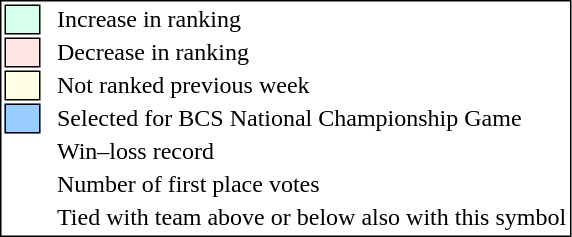<table style="border:1px solid black;">
<tr>
<td style="background:#D8FFEB; width:20px; border:1px solid black;"></td>
<td> </td>
<td>Increase in ranking</td>
</tr>
<tr>
<td style="background:#FFE6E6; width:20px; border:1px solid black;"></td>
<td> </td>
<td>Decrease in ranking</td>
</tr>
<tr>
<td style="background:#FFFFE6; width:20px; border:1px solid black;"></td>
<td> </td>
<td>Not ranked previous week</td>
</tr>
<tr>
<td style="background:#9cf; width:20px; border:1px solid black;"></td>
<td> </td>
<td>Selected for BCS National Championship Game</td>
</tr>
<tr>
<td></td>
<td> </td>
<td>Win–loss record</td>
</tr>
<tr>
<td></td>
<td> </td>
<td>Number of first place votes</td>
</tr>
<tr>
<td></td>
<td></td>
<td>Tied with team above or below also with this symbol</td>
</tr>
</table>
